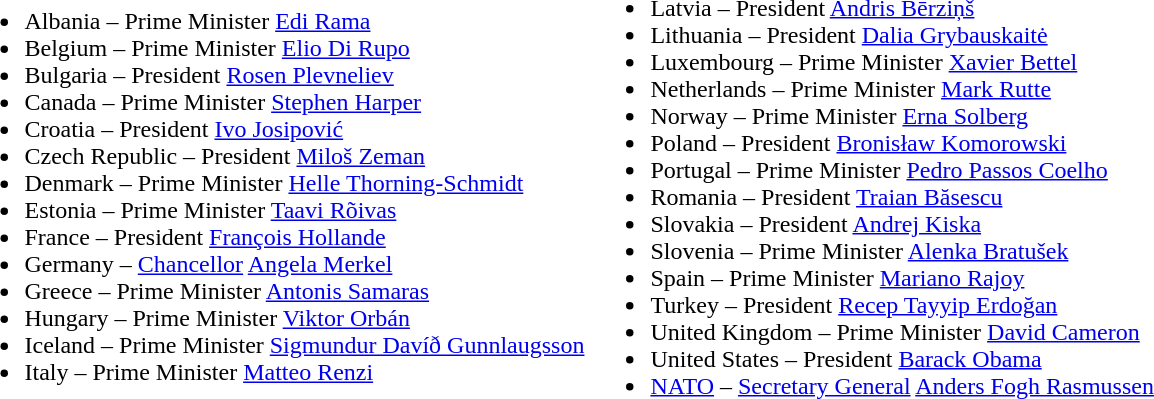<table>
<tr>
<td><br><ul><li> Albania – Prime Minister <a href='#'>Edi Rama</a></li><li> Belgium – Prime Minister <a href='#'>Elio Di Rupo</a></li><li> Bulgaria – President <a href='#'>Rosen Plevneliev</a></li><li> Canada – Prime Minister <a href='#'>Stephen Harper</a></li><li> Croatia – President <a href='#'>Ivo Josipović</a></li><li> Czech Republic – President <a href='#'>Miloš Zeman</a></li><li> Denmark – Prime Minister <a href='#'>Helle Thorning-Schmidt</a></li><li> Estonia – Prime Minister <a href='#'>Taavi Rõivas</a></li><li> France – President <a href='#'>François Hollande</a></li><li> Germany – <a href='#'>Chancellor</a> <a href='#'>Angela Merkel</a></li><li> Greece – Prime Minister <a href='#'>Antonis Samaras</a></li><li> Hungary – Prime Minister <a href='#'>Viktor Orbán</a></li><li> Iceland – Prime Minister <a href='#'>Sigmundur Davíð Gunnlaugsson</a></li><li> Italy – Prime Minister <a href='#'>Matteo Renzi</a></li></ul></td>
<td valign = top><br><ul><li> Latvia – President <a href='#'>Andris Bērziņš</a></li><li> Lithuania – President <a href='#'>Dalia Grybauskaitė</a></li><li> Luxembourg – Prime Minister <a href='#'>Xavier Bettel</a></li><li> Netherlands – Prime Minister <a href='#'>Mark Rutte</a></li><li> Norway – Prime Minister <a href='#'>Erna Solberg</a></li><li> Poland – President <a href='#'>Bronisław Komorowski</a></li><li> Portugal – Prime Minister <a href='#'>Pedro Passos Coelho</a></li><li> Romania – President <a href='#'>Traian Băsescu</a></li><li> Slovakia – President <a href='#'>Andrej Kiska</a></li><li> Slovenia – Prime Minister <a href='#'>Alenka Bratušek</a></li><li> Spain – Prime Minister <a href='#'>Mariano Rajoy</a></li><li> Turkey – President <a href='#'>Recep Tayyip Erdoğan</a></li><li> United Kingdom – Prime Minister <a href='#'>David Cameron</a></li><li> United States – President <a href='#'>Barack Obama</a></li><li> <a href='#'>NATO</a> – <a href='#'>Secretary General</a> <a href='#'>Anders Fogh Rasmussen</a></li></ul></td>
</tr>
</table>
